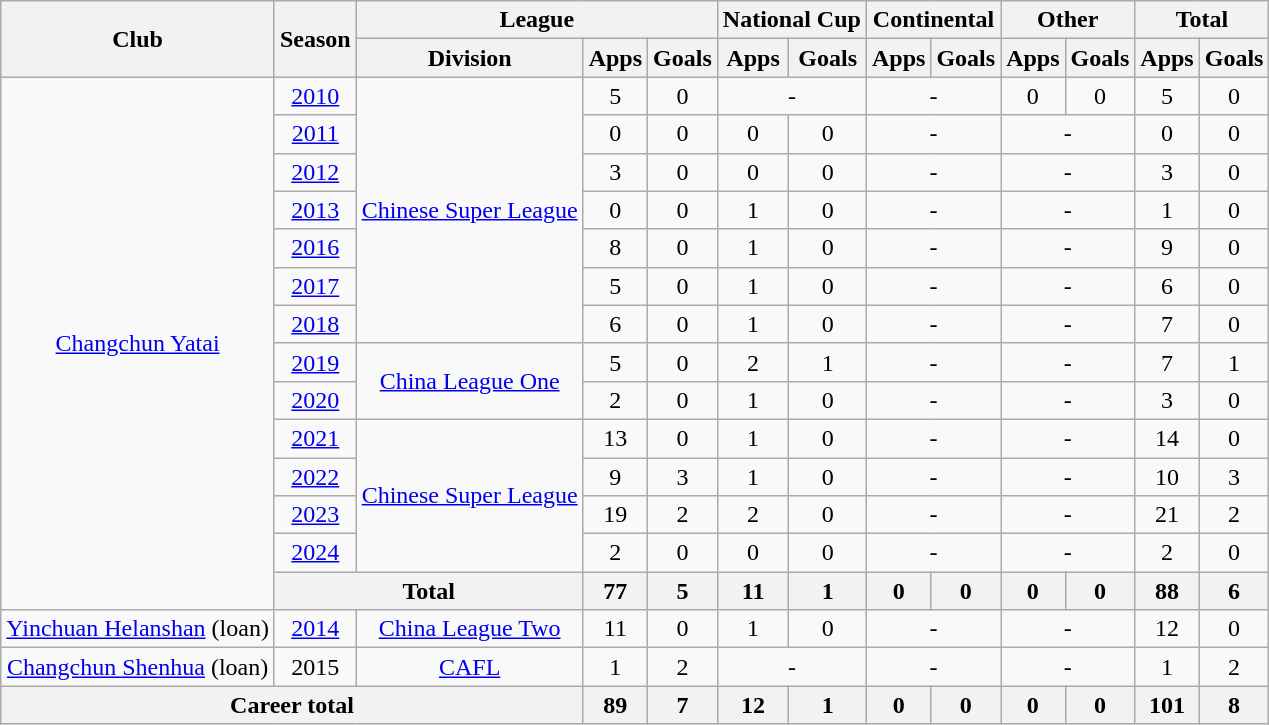<table class="wikitable" style="text-align: center">
<tr>
<th rowspan="2">Club</th>
<th rowspan="2">Season</th>
<th colspan="3">League</th>
<th colspan="2">National Cup</th>
<th colspan="2">Continental</th>
<th colspan="2">Other</th>
<th colspan="2">Total</th>
</tr>
<tr>
<th>Division</th>
<th>Apps</th>
<th>Goals</th>
<th>Apps</th>
<th>Goals</th>
<th>Apps</th>
<th>Goals</th>
<th>Apps</th>
<th>Goals</th>
<th>Apps</th>
<th>Goals</th>
</tr>
<tr>
<td rowspan=14><a href='#'>Changchun Yatai</a></td>
<td><a href='#'>2010</a></td>
<td rowspan=7><a href='#'>Chinese Super League</a></td>
<td>5</td>
<td>0</td>
<td colspan="2">-</td>
<td colspan="2">-</td>
<td>0</td>
<td>0</td>
<td>5</td>
<td>0</td>
</tr>
<tr>
<td><a href='#'>2011</a></td>
<td>0</td>
<td>0</td>
<td>0</td>
<td>0</td>
<td colspan="2">-</td>
<td colspan="2">-</td>
<td>0</td>
<td>0</td>
</tr>
<tr>
<td><a href='#'>2012</a></td>
<td>3</td>
<td>0</td>
<td>0</td>
<td>0</td>
<td colspan="2">-</td>
<td colspan="2">-</td>
<td>3</td>
<td>0</td>
</tr>
<tr>
<td><a href='#'>2013</a></td>
<td>0</td>
<td>0</td>
<td>1</td>
<td>0</td>
<td colspan="2">-</td>
<td colspan="2">-</td>
<td>1</td>
<td>0</td>
</tr>
<tr>
<td><a href='#'>2016</a></td>
<td>8</td>
<td>0</td>
<td>1</td>
<td>0</td>
<td colspan="2">-</td>
<td colspan="2">-</td>
<td>9</td>
<td>0</td>
</tr>
<tr>
<td><a href='#'>2017</a></td>
<td>5</td>
<td>0</td>
<td>1</td>
<td>0</td>
<td colspan="2">-</td>
<td colspan="2">-</td>
<td>6</td>
<td>0</td>
</tr>
<tr>
<td><a href='#'>2018</a></td>
<td>6</td>
<td>0</td>
<td>1</td>
<td>0</td>
<td colspan="2">-</td>
<td colspan="2">-</td>
<td>7</td>
<td>0</td>
</tr>
<tr>
<td><a href='#'>2019</a></td>
<td rowspan=2><a href='#'>China League One</a></td>
<td>5</td>
<td>0</td>
<td>2</td>
<td>1</td>
<td colspan="2">-</td>
<td colspan="2">-</td>
<td>7</td>
<td>1</td>
</tr>
<tr>
<td><a href='#'>2020</a></td>
<td>2</td>
<td>0</td>
<td>1</td>
<td>0</td>
<td colspan="2">-</td>
<td colspan="2">-</td>
<td>3</td>
<td>0</td>
</tr>
<tr>
<td><a href='#'>2021</a></td>
<td rowspan=4><a href='#'>Chinese Super League</a></td>
<td>13</td>
<td>0</td>
<td>1</td>
<td>0</td>
<td colspan="2">-</td>
<td colspan="2">-</td>
<td>14</td>
<td>0</td>
</tr>
<tr>
<td><a href='#'>2022</a></td>
<td>9</td>
<td>3</td>
<td>1</td>
<td>0</td>
<td colspan="2">-</td>
<td colspan="2">-</td>
<td>10</td>
<td>3</td>
</tr>
<tr>
<td><a href='#'>2023</a></td>
<td>19</td>
<td>2</td>
<td>2</td>
<td>0</td>
<td colspan="2">-</td>
<td colspan="2">-</td>
<td>21</td>
<td>2</td>
</tr>
<tr>
<td><a href='#'>2024</a></td>
<td>2</td>
<td>0</td>
<td>0</td>
<td>0</td>
<td colspan="2">-</td>
<td colspan="2">-</td>
<td>2</td>
<td>0</td>
</tr>
<tr>
<th colspan="2">Total</th>
<th>77</th>
<th>5</th>
<th>11</th>
<th>1</th>
<th>0</th>
<th>0</th>
<th>0</th>
<th>0</th>
<th>88</th>
<th>6</th>
</tr>
<tr>
<td><a href='#'>Yinchuan Helanshan</a> (loan)</td>
<td><a href='#'>2014</a></td>
<td><a href='#'>China League Two</a></td>
<td>11</td>
<td>0</td>
<td>1</td>
<td>0</td>
<td colspan="2">-</td>
<td colspan="2">-</td>
<td>12</td>
<td>0</td>
</tr>
<tr>
<td><a href='#'>Changchun Shenhua</a> (loan)</td>
<td>2015</td>
<td><a href='#'>CAFL</a></td>
<td>1</td>
<td>2</td>
<td colspan="2">-</td>
<td colspan="2">-</td>
<td colspan="2">-</td>
<td>1</td>
<td>2</td>
</tr>
<tr>
<th colspan=3>Career total</th>
<th>89</th>
<th>7</th>
<th>12</th>
<th>1</th>
<th>0</th>
<th>0</th>
<th>0</th>
<th>0</th>
<th>101</th>
<th>8</th>
</tr>
</table>
